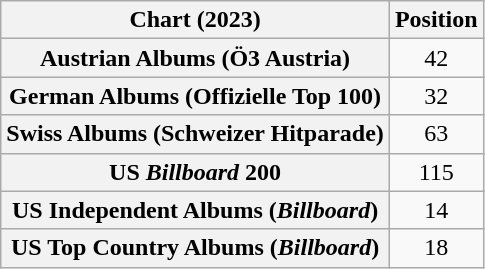<table class="wikitable sortable plainrowheaders" style="text-align:center;">
<tr>
<th>Chart (2023)</th>
<th>Position</th>
</tr>
<tr>
<th scope="row">Austrian Albums (Ö3 Austria)</th>
<td>42</td>
</tr>
<tr>
<th scope="row">German Albums (Offizielle Top 100)</th>
<td>32</td>
</tr>
<tr>
<th scope="row">Swiss Albums (Schweizer Hitparade)</th>
<td>63</td>
</tr>
<tr>
<th scope="row">US <em>Billboard</em> 200</th>
<td>115</td>
</tr>
<tr>
<th scope="row">US Independent Albums (<em>Billboard</em>)</th>
<td>14</td>
</tr>
<tr>
<th scope="row">US Top Country Albums (<em>Billboard</em>)</th>
<td>18</td>
</tr>
</table>
